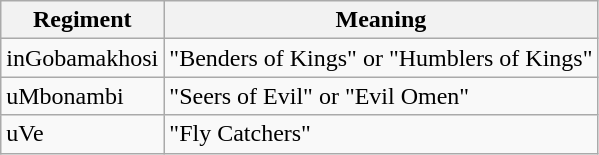<table class="wikitable">
<tr>
<th>Regiment</th>
<th>Meaning</th>
</tr>
<tr>
<td>inGobamakhosi</td>
<td>"Benders of Kings" or "Humblers of Kings"</td>
</tr>
<tr>
<td>uMbonambi</td>
<td>"Seers of Evil" or "Evil Omen"</td>
</tr>
<tr>
<td>uVe</td>
<td>"Fly Catchers"</td>
</tr>
</table>
